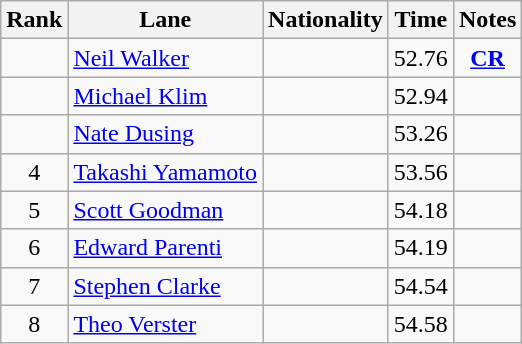<table class="wikitable sortable" style="text-align:center">
<tr>
<th>Rank</th>
<th>Lane</th>
<th>Nationality</th>
<th>Time</th>
<th>Notes</th>
</tr>
<tr>
<td></td>
<td align=left><a href='#'>Neil Walker</a></td>
<td align=left></td>
<td>52.76</td>
<td><strong><a href='#'>CR</a></strong></td>
</tr>
<tr>
<td></td>
<td align=left><a href='#'>Michael Klim</a></td>
<td align=left></td>
<td>52.94</td>
<td></td>
</tr>
<tr>
<td></td>
<td align=left><a href='#'>Nate Dusing</a></td>
<td align=left></td>
<td>53.26</td>
<td></td>
</tr>
<tr>
<td>4</td>
<td align=left><a href='#'>Takashi Yamamoto</a></td>
<td align=left></td>
<td>53.56</td>
<td></td>
</tr>
<tr>
<td>5</td>
<td align=left><a href='#'>Scott Goodman</a></td>
<td align=left></td>
<td>54.18</td>
<td></td>
</tr>
<tr>
<td>6</td>
<td align=left><a href='#'>Edward Parenti</a></td>
<td align=left></td>
<td>54.19</td>
<td></td>
</tr>
<tr>
<td>7</td>
<td align=left><a href='#'>Stephen Clarke</a></td>
<td align=left></td>
<td>54.54</td>
<td></td>
</tr>
<tr>
<td>8</td>
<td align=left><a href='#'>Theo Verster</a></td>
<td align=left></td>
<td>54.58</td>
<td></td>
</tr>
</table>
